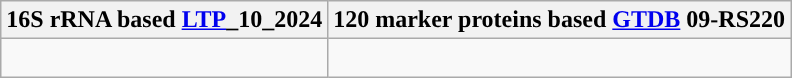<table class="wikitable">
<tr>
<th colspan=1>16S rRNA based <a href='#'>LTP</a>_10_2024</th>
<th colspan=1>120 marker proteins based <a href='#'>GTDB</a> 09-RS220</th>
</tr>
<tr>
<td style="vertical-align:top"><br></td>
<td><br></td>
</tr>
</table>
